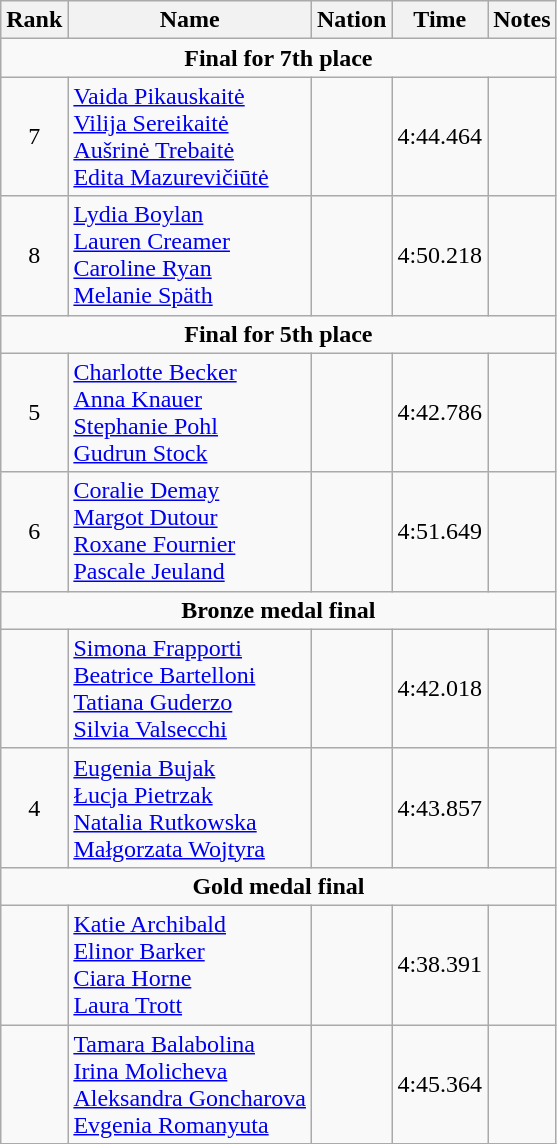<table class="wikitable" style="text-align:center">
<tr>
<th>Rank</th>
<th>Name</th>
<th>Nation</th>
<th>Time</th>
<th>Notes</th>
</tr>
<tr>
<td colspan=5><strong>Final for 7th place</strong></td>
</tr>
<tr>
<td>7</td>
<td align=left><a href='#'>Vaida Pikauskaitė</a><br><a href='#'>Vilija Sereikaitė</a><br><a href='#'>Aušrinė Trebaitė</a><br><a href='#'>Edita Mazurevičiūtė</a></td>
<td align=left></td>
<td>4:44.464</td>
<td></td>
</tr>
<tr>
<td>8</td>
<td align=left><a href='#'>Lydia Boylan</a><br><a href='#'>Lauren Creamer</a><br><a href='#'>Caroline Ryan</a><br><a href='#'>Melanie Späth</a></td>
<td align=left></td>
<td>4:50.218</td>
<td></td>
</tr>
<tr>
<td colspan=5><strong>Final for 5th place</strong></td>
</tr>
<tr>
<td>5</td>
<td align=left><a href='#'>Charlotte Becker</a><br><a href='#'>Anna Knauer</a><br><a href='#'>Stephanie Pohl</a><br><a href='#'>Gudrun Stock</a></td>
<td align=left></td>
<td>4:42.786</td>
<td></td>
</tr>
<tr>
<td>6</td>
<td align=left><a href='#'>Coralie Demay</a><br><a href='#'>Margot Dutour</a><br><a href='#'>Roxane Fournier</a><br><a href='#'>Pascale Jeuland</a></td>
<td align=left></td>
<td>4:51.649</td>
<td></td>
</tr>
<tr>
<td colspan=5><strong>Bronze medal final</strong></td>
</tr>
<tr>
<td></td>
<td align=left><a href='#'>Simona Frapporti</a><br><a href='#'>Beatrice Bartelloni</a><br><a href='#'>Tatiana Guderzo</a><br><a href='#'>Silvia Valsecchi</a></td>
<td align=left></td>
<td>4:42.018</td>
<td></td>
</tr>
<tr>
<td>4</td>
<td align=left><a href='#'>Eugenia Bujak</a><br><a href='#'>Łucja Pietrzak</a><br><a href='#'>Natalia Rutkowska</a><br><a href='#'>Małgorzata Wojtyra</a></td>
<td align=left></td>
<td>4:43.857</td>
<td></td>
</tr>
<tr>
<td colspan=5><strong>Gold medal final</strong></td>
</tr>
<tr>
<td></td>
<td align=left><a href='#'>Katie Archibald</a><br><a href='#'>Elinor Barker</a><br><a href='#'>Ciara Horne</a><br><a href='#'>Laura Trott</a></td>
<td align=left></td>
<td>4:38.391</td>
<td></td>
</tr>
<tr>
<td></td>
<td align=left><a href='#'>Tamara Balabolina</a><br><a href='#'>Irina Molicheva</a><br><a href='#'>Aleksandra Goncharova</a><br><a href='#'>Evgenia Romanyuta</a></td>
<td align=left></td>
<td>4:45.364</td>
<td></td>
</tr>
</table>
